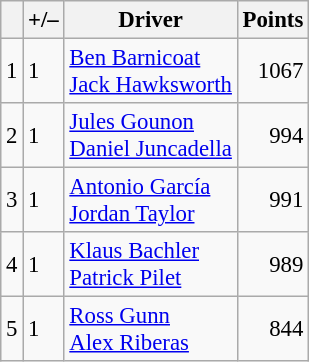<table class="wikitable" style="font-size: 95%;">
<tr>
<th scope="col"></th>
<th scope="col">+/–</th>
<th scope="col">Driver</th>
<th scope="col">Points</th>
</tr>
<tr>
<td align=center>1</td>
<td align="left"> 1</td>
<td> <a href='#'>Ben Barnicoat</a><br> <a href='#'>Jack Hawksworth</a></td>
<td align=right>1067</td>
</tr>
<tr>
<td align=center>2</td>
<td align="left"> 1</td>
<td> <a href='#'>Jules Gounon</a><br> <a href='#'>Daniel Juncadella</a></td>
<td align=right>994</td>
</tr>
<tr>
<td align=center>3</td>
<td align="left"> 1</td>
<td> <a href='#'>Antonio García</a><br> <a href='#'>Jordan Taylor</a></td>
<td align=right>991</td>
</tr>
<tr>
<td align=center>4</td>
<td align="left"> 1</td>
<td> <a href='#'>Klaus Bachler</a><br> <a href='#'>Patrick Pilet</a></td>
<td align=right>989</td>
</tr>
<tr>
<td align=center>5</td>
<td align="left"> 1</td>
<td> <a href='#'>Ross Gunn</a><br> <a href='#'>Alex Riberas</a></td>
<td align=right>844</td>
</tr>
</table>
